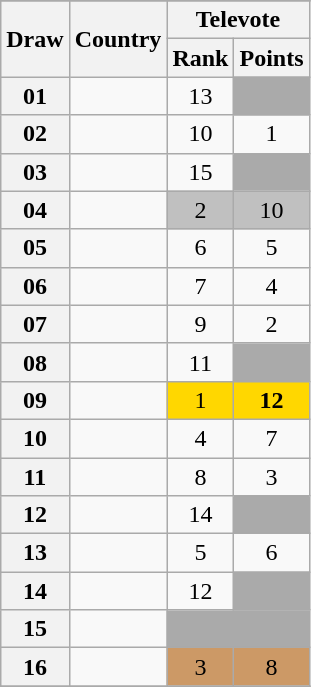<table class="sortable wikitable collapsible plainrowheaders" style="text-align:center;">
<tr>
</tr>
<tr>
<th scope="col" rowspan="2">Draw</th>
<th scope="col" rowspan="2">Country</th>
<th scope="col" colspan="2">Televote</th>
</tr>
<tr>
<th scope="col">Rank</th>
<th scope="col">Points</th>
</tr>
<tr>
<th scope="row" style="text-align:center;">01</th>
<td style="text-align:left;"></td>
<td>13</td>
<td style="background:#AAAAAA;"></td>
</tr>
<tr>
<th scope="row" style="text-align:center;">02</th>
<td style="text-align:left;"></td>
<td>10</td>
<td>1</td>
</tr>
<tr>
<th scope="row" style="text-align:center;">03</th>
<td style="text-align:left;"></td>
<td>15</td>
<td style="background:#AAAAAA;"></td>
</tr>
<tr>
<th scope="row" style="text-align:center;">04</th>
<td style="text-align:left;"></td>
<td style="background:silver;">2</td>
<td style="background:silver;">10</td>
</tr>
<tr>
<th scope="row" style="text-align:center;">05</th>
<td style="text-align:left;"></td>
<td>6</td>
<td>5</td>
</tr>
<tr>
<th scope="row" style="text-align:center;">06</th>
<td style="text-align:left;"></td>
<td>7</td>
<td>4</td>
</tr>
<tr>
<th scope="row" style="text-align:center;">07</th>
<td style="text-align:left;"></td>
<td>9</td>
<td>2</td>
</tr>
<tr>
<th scope="row" style="text-align:center;">08</th>
<td style="text-align:left;"></td>
<td>11</td>
<td style="background:#AAAAAA;"></td>
</tr>
<tr>
<th scope="row" style="text-align:center;">09</th>
<td style="text-align:left;"></td>
<td style="background:gold;">1</td>
<td style="background:gold;"><strong>12</strong></td>
</tr>
<tr>
<th scope="row" style="text-align:center;">10</th>
<td style="text-align:left;"></td>
<td>4</td>
<td>7</td>
</tr>
<tr>
<th scope="row" style="text-align:center;">11</th>
<td style="text-align:left;"></td>
<td>8</td>
<td>3</td>
</tr>
<tr>
<th scope="row" style="text-align:center;">12</th>
<td style="text-align:left;"></td>
<td>14</td>
<td style="background:#AAAAAA;"></td>
</tr>
<tr>
<th scope="row" style="text-align:center;">13</th>
<td style="text-align:left;"></td>
<td>5</td>
<td>6</td>
</tr>
<tr>
<th scope="row" style="text-align:center;">14</th>
<td style="text-align:left;"></td>
<td>12</td>
<td style="background:#AAAAAA;"></td>
</tr>
<tr class=sortbottom>
<th scope="row" style="text-align:center;">15</th>
<td style="text-align:left;"></td>
<td style="background:#AAAAAA;"></td>
<td style="background:#AAAAAA;"></td>
</tr>
<tr>
<th scope="row" style="text-align:center;">16</th>
<td style="text-align:left;"></td>
<td style="background:#CC9966;">3</td>
<td style="background:#CC9966;">8</td>
</tr>
<tr>
</tr>
</table>
